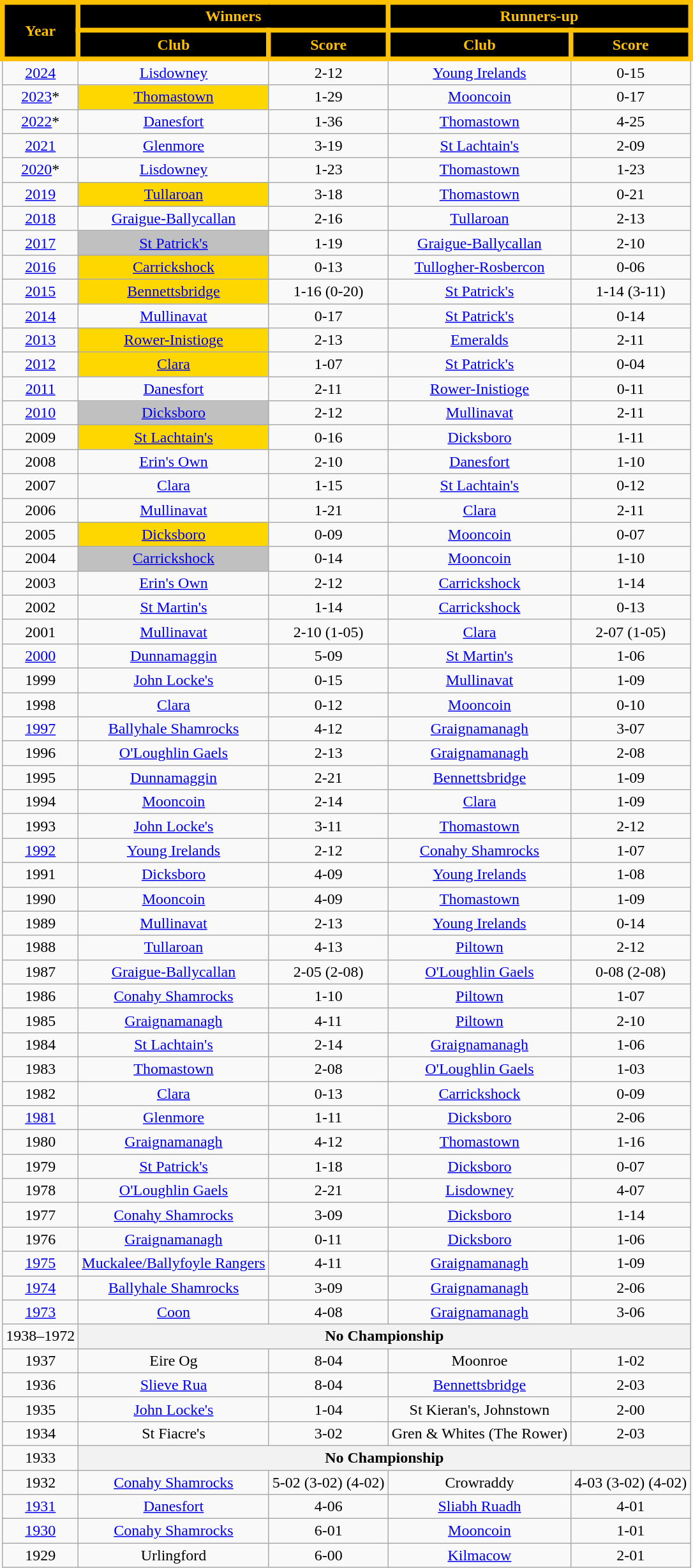<table class="wikitable sortable" style="text-align:center;">
<tr>
<th rowspan="2" style="background:black;color:#FFC000;border:5px solid #FFC000">Year</th>
<th colspan="2" style="background:black;color:#FFC000;border:5px solid #FFC000">Winners</th>
<th colspan="2" style="background:black;color:#FFC000;border:5px solid #FFC000">Runners-up</th>
</tr>
<tr>
<th style="background:black;color:#FFC000;border:5px solid #FFC000">Club</th>
<th style="background:black;color:#FFC000;border:5px solid #FFC000">Score</th>
<th style="background:black;color:#FFC000;border:5px solid #FFC000">Club</th>
<th style="background:black;color:#FFC000;border:5px solid #FFC000">Score</th>
</tr>
<tr>
<td><a href='#'>2024</a></td>
<td><a href='#'>Lisdowney</a></td>
<td>2-12</td>
<td><a href='#'>Young Irelands</a></td>
<td>0-15</td>
</tr>
<tr>
<td><a href='#'>2023</a>*</td>
<td bgcolor=gold><a href='#'>Thomastown</a></td>
<td>1-29</td>
<td><a href='#'>Mooncoin</a></td>
<td>0-17</td>
</tr>
<tr>
<td><a href='#'>2022</a>*</td>
<td><a href='#'>Danesfort</a></td>
<td>1-36</td>
<td><a href='#'>Thomastown</a></td>
<td>4-25</td>
</tr>
<tr>
<td><a href='#'>2021</a></td>
<td><a href='#'>Glenmore</a></td>
<td>3-19</td>
<td><a href='#'>St Lachtain's</a></td>
<td>2-09</td>
</tr>
<tr>
<td><a href='#'>2020</a>*</td>
<td><a href='#'>Lisdowney</a></td>
<td>1-23</td>
<td><a href='#'>Thomastown</a></td>
<td>1-23</td>
</tr>
<tr>
<td><a href='#'>2019</a></td>
<td bgcolor=gold><a href='#'>Tullaroan</a></td>
<td>3-18</td>
<td><a href='#'>Thomastown</a></td>
<td>0-21</td>
</tr>
<tr>
<td><a href='#'>2018</a></td>
<td><a href='#'>Graigue-Ballycallan</a></td>
<td>2-16</td>
<td><a href='#'>Tullaroan</a></td>
<td>2-13</td>
</tr>
<tr>
<td><a href='#'>2017</a></td>
<td bgcolor=silver><a href='#'>St Patrick's</a></td>
<td>1-19</td>
<td><a href='#'>Graigue-Ballycallan</a></td>
<td>2-10</td>
</tr>
<tr>
<td><a href='#'>2016</a></td>
<td bgcolor=gold><a href='#'>Carrickshock</a></td>
<td>0-13</td>
<td><a href='#'>Tullogher-Rosbercon</a></td>
<td>0-06</td>
</tr>
<tr>
<td><a href='#'>2015</a></td>
<td bgcolor=gold><a href='#'>Bennettsbridge</a></td>
<td>1-16 (0-20)</td>
<td><a href='#'>St Patrick's</a></td>
<td>1-14 (3-11)</td>
</tr>
<tr>
<td><a href='#'>2014</a></td>
<td><a href='#'>Mullinavat</a></td>
<td>0-17</td>
<td><a href='#'>St Patrick's</a></td>
<td>0-14</td>
</tr>
<tr>
<td><a href='#'>2013</a></td>
<td bgcolor=gold><a href='#'>Rower-Inistioge</a></td>
<td>2-13</td>
<td><a href='#'>Emeralds</a></td>
<td>2-11</td>
</tr>
<tr>
<td><a href='#'>2012</a></td>
<td bgcolor=gold><a href='#'>Clara</a></td>
<td>1-07</td>
<td><a href='#'>St Patrick's</a></td>
<td>0-04</td>
</tr>
<tr>
<td><a href='#'>2011</a></td>
<td><a href='#'>Danesfort</a></td>
<td>2-11</td>
<td><a href='#'>Rower-Inistioge</a></td>
<td>0-11</td>
</tr>
<tr>
<td><a href='#'>2010</a></td>
<td bgcolor=silver><a href='#'>Dicksboro</a></td>
<td>2-12</td>
<td><a href='#'>Mullinavat</a></td>
<td>2-11</td>
</tr>
<tr>
<td>2009</td>
<td bgcolor=gold><a href='#'>St Lachtain's</a></td>
<td>0-16</td>
<td><a href='#'>Dicksboro</a></td>
<td>1-11</td>
</tr>
<tr>
<td>2008</td>
<td><a href='#'>Erin's Own</a></td>
<td>2-10</td>
<td><a href='#'>Danesfort</a></td>
<td>1-10</td>
</tr>
<tr>
<td>2007</td>
<td><a href='#'>Clara</a></td>
<td>1-15</td>
<td><a href='#'>St Lachtain's</a></td>
<td>0-12</td>
</tr>
<tr>
<td>2006</td>
<td><a href='#'>Mullinavat</a></td>
<td>1-21</td>
<td><a href='#'>Clara</a></td>
<td>2-11</td>
</tr>
<tr>
<td>2005</td>
<td bgcolor=gold><a href='#'>Dicksboro</a></td>
<td>0-09</td>
<td><a href='#'>Mooncoin</a></td>
<td>0-07</td>
</tr>
<tr>
<td>2004</td>
<td bgcolor=silver><a href='#'>Carrickshock</a></td>
<td>0-14</td>
<td><a href='#'>Mooncoin</a></td>
<td>1-10</td>
</tr>
<tr>
<td>2003</td>
<td><a href='#'>Erin's Own</a></td>
<td>2-12</td>
<td><a href='#'>Carrickshock</a></td>
<td>1-14</td>
</tr>
<tr>
<td>2002</td>
<td><a href='#'>St Martin's</a></td>
<td>1-14</td>
<td><a href='#'>Carrickshock</a></td>
<td>0-13</td>
</tr>
<tr>
<td>2001</td>
<td><a href='#'>Mullinavat</a></td>
<td>2-10 (1-05)</td>
<td><a href='#'>Clara</a></td>
<td>2-07 (1-05)</td>
</tr>
<tr>
<td><a href='#'>2000</a></td>
<td><a href='#'>Dunnamaggin</a></td>
<td>5-09</td>
<td><a href='#'>St Martin's</a></td>
<td>1-06</td>
</tr>
<tr>
<td>1999</td>
<td><a href='#'>John Locke's</a></td>
<td>0-15</td>
<td><a href='#'>Mullinavat</a></td>
<td>1-09</td>
</tr>
<tr>
<td>1998</td>
<td><a href='#'>Clara</a></td>
<td>0-12</td>
<td><a href='#'>Mooncoin</a></td>
<td>0-10</td>
</tr>
<tr>
<td><a href='#'>1997</a></td>
<td><a href='#'>Ballyhale Shamrocks</a></td>
<td>4-12</td>
<td><a href='#'>Graignamanagh</a></td>
<td>3-07</td>
</tr>
<tr>
<td>1996</td>
<td><a href='#'>O'Loughlin Gaels</a></td>
<td>2-13</td>
<td><a href='#'>Graignamanagh</a></td>
<td>2-08</td>
</tr>
<tr>
<td>1995</td>
<td><a href='#'>Dunnamaggin</a></td>
<td>2-21</td>
<td><a href='#'>Bennettsbridge</a></td>
<td>1-09</td>
</tr>
<tr>
<td>1994</td>
<td><a href='#'>Mooncoin</a></td>
<td>2-14</td>
<td><a href='#'>Clara</a></td>
<td>1-09</td>
</tr>
<tr>
<td>1993</td>
<td><a href='#'>John Locke's</a></td>
<td>3-11</td>
<td><a href='#'>Thomastown</a></td>
<td>2-12</td>
</tr>
<tr>
<td><a href='#'>1992</a></td>
<td><a href='#'>Young Irelands</a></td>
<td>2-12</td>
<td><a href='#'>Conahy Shamrocks</a></td>
<td>1-07</td>
</tr>
<tr>
<td>1991</td>
<td><a href='#'>Dicksboro</a></td>
<td>4-09</td>
<td><a href='#'>Young Irelands</a></td>
<td>1-08</td>
</tr>
<tr>
<td>1990</td>
<td><a href='#'>Mooncoin</a></td>
<td>4-09</td>
<td><a href='#'>Thomastown</a></td>
<td>1-09</td>
</tr>
<tr>
<td>1989</td>
<td><a href='#'>Mullinavat</a></td>
<td>2-13</td>
<td><a href='#'>Young Irelands</a></td>
<td>0-14</td>
</tr>
<tr>
<td>1988</td>
<td><a href='#'>Tullaroan</a></td>
<td>4-13</td>
<td><a href='#'>Piltown</a></td>
<td>2-12</td>
</tr>
<tr>
<td>1987</td>
<td><a href='#'>Graigue-Ballycallan</a></td>
<td>2-05 (2-08)</td>
<td><a href='#'>O'Loughlin Gaels</a></td>
<td>0-08 (2-08)</td>
</tr>
<tr>
<td>1986</td>
<td><a href='#'>Conahy Shamrocks</a></td>
<td>1-10</td>
<td><a href='#'>Piltown</a></td>
<td>1-07</td>
</tr>
<tr>
<td>1985</td>
<td><a href='#'>Graignamanagh</a></td>
<td>4-11</td>
<td><a href='#'>Piltown</a></td>
<td>2-10</td>
</tr>
<tr>
<td>1984</td>
<td><a href='#'>St Lachtain's</a></td>
<td>2-14</td>
<td><a href='#'>Graignamanagh</a></td>
<td>1-06</td>
</tr>
<tr>
<td>1983</td>
<td><a href='#'>Thomastown</a></td>
<td>2-08</td>
<td><a href='#'>O'Loughlin Gaels</a></td>
<td>1-03</td>
</tr>
<tr>
<td>1982</td>
<td><a href='#'>Clara</a></td>
<td>0-13</td>
<td><a href='#'>Carrickshock</a></td>
<td>0-09</td>
</tr>
<tr>
<td><a href='#'>1981</a></td>
<td><a href='#'>Glenmore</a></td>
<td>1-11</td>
<td><a href='#'>Dicksboro</a></td>
<td>2-06</td>
</tr>
<tr>
<td>1980</td>
<td><a href='#'>Graignamanagh</a></td>
<td>4-12</td>
<td><a href='#'>Thomastown</a></td>
<td>1-16</td>
</tr>
<tr>
<td>1979</td>
<td><a href='#'>St Patrick's</a></td>
<td>1-18</td>
<td><a href='#'>Dicksboro</a></td>
<td>0-07</td>
</tr>
<tr>
<td>1978</td>
<td><a href='#'>O'Loughlin Gaels</a></td>
<td>2-21</td>
<td><a href='#'>Lisdowney</a></td>
<td>4-07</td>
</tr>
<tr>
<td>1977</td>
<td><a href='#'>Conahy Shamrocks</a></td>
<td>3-09</td>
<td><a href='#'>Dicksboro</a></td>
<td>1-14</td>
</tr>
<tr>
<td>1976</td>
<td><a href='#'>Graignamanagh</a></td>
<td>0-11</td>
<td><a href='#'>Dicksboro</a></td>
<td>1-06</td>
</tr>
<tr>
<td><a href='#'>1975</a></td>
<td><a href='#'>Muckalee/Ballyfoyle Rangers</a></td>
<td>4-11</td>
<td><a href='#'>Graignamanagh</a></td>
<td>1-09</td>
</tr>
<tr>
<td><a href='#'>1974</a></td>
<td><a href='#'>Ballyhale Shamrocks</a></td>
<td>3-09</td>
<td><a href='#'>Graignamanagh</a></td>
<td>2-06</td>
</tr>
<tr>
<td><a href='#'>1973</a></td>
<td><a href='#'>Coon</a></td>
<td>4-08</td>
<td><a href='#'>Graignamanagh</a></td>
<td>3-06</td>
</tr>
<tr>
<td>1938–1972</td>
<th colspan="4" align="center">No Championship</th>
</tr>
<tr>
<td>1937</td>
<td>Eire Og</td>
<td>8-04</td>
<td>Moonroe</td>
<td>1-02</td>
</tr>
<tr>
<td>1936</td>
<td><a href='#'>Slieve Rua</a></td>
<td>8-04</td>
<td><a href='#'>Bennettsbridge</a></td>
<td>2-03</td>
</tr>
<tr>
<td>1935</td>
<td><a href='#'>John Locke's</a></td>
<td>1-04</td>
<td>St Kieran's, Johnstown</td>
<td>2-00</td>
</tr>
<tr>
<td>1934</td>
<td>St Fiacre's</td>
<td>3-02</td>
<td>Gren & Whites (The Rower)</td>
<td>2-03</td>
</tr>
<tr>
<td>1933</td>
<th colspan="4" align="center">No Championship</th>
</tr>
<tr>
<td>1932</td>
<td><a href='#'>Conahy Shamrocks</a></td>
<td>5-02 (3-02) (4-02)</td>
<td>Crowraddy</td>
<td>4-03 (3-02) (4-02)</td>
</tr>
<tr>
<td><a href='#'>1931</a></td>
<td><a href='#'>Danesfort</a></td>
<td>4-06</td>
<td><a href='#'>Sliabh Ruadh</a></td>
<td>4-01</td>
</tr>
<tr>
<td><a href='#'>1930</a></td>
<td><a href='#'>Conahy Shamrocks</a></td>
<td>6-01</td>
<td><a href='#'>Mooncoin</a></td>
<td>1-01</td>
</tr>
<tr>
<td>1929</td>
<td>Urlingford</td>
<td>6-00</td>
<td><a href='#'>Kilmacow</a></td>
<td>2-01</td>
</tr>
</table>
